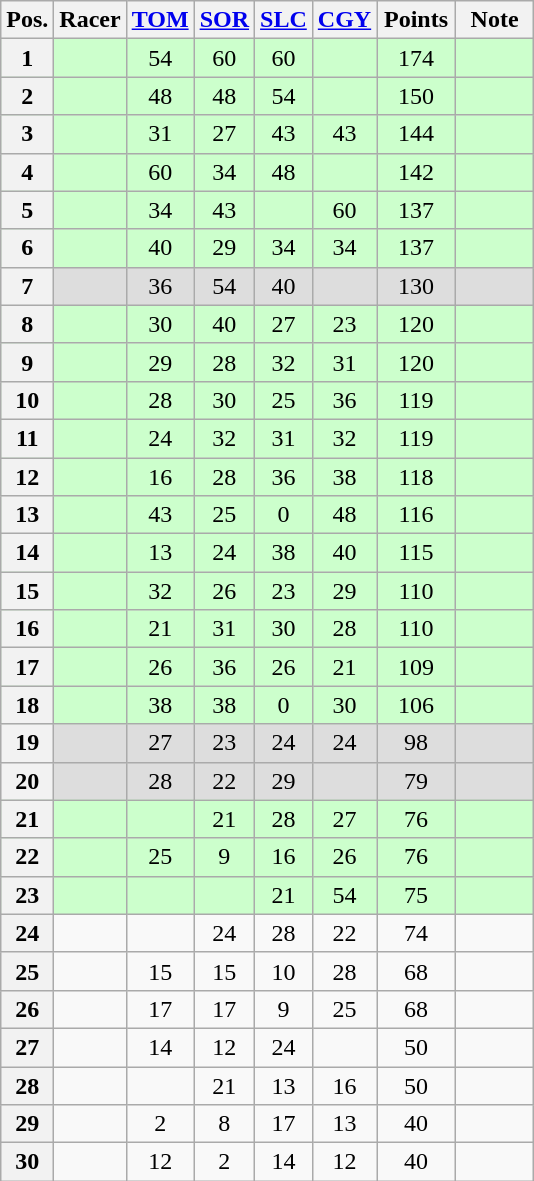<table class="wikitable sortable plainrowheaders" style="text-align:center;">
<tr>
<th scope="col">Pos.</th>
<th scope="col">Racer</th>
<th scope="col"> <a href='#'>TOM</a></th>
<th scope="col"> <a href='#'>SOR</a></th>
<th scope="col"> <a href='#'>SLC</a></th>
<th scope="col"> <a href='#'>CGY</a></th>
<th style="width:45px;">Points</th>
<th style="width:45px;">Note</th>
</tr>
<tr bgcolor=#ccffcc>
<th style="text - align:center; ">1</th>
<td align="left"></td>
<td>54</td>
<td>60</td>
<td>60</td>
<td></td>
<td>174</td>
<td></td>
</tr>
<tr bgcolor=#ccffcc>
<th style="text - align:center; ">2</th>
<td align="left"></td>
<td>48</td>
<td>48</td>
<td>54</td>
<td></td>
<td>150</td>
<td></td>
</tr>
<tr bgcolor=#ccffcc>
<th style="text - align:center; ">3</th>
<td align="left"></td>
<td>31</td>
<td>27</td>
<td>43</td>
<td>43</td>
<td>144</td>
<td></td>
</tr>
<tr bgcolor=#ccffcc>
<th style="text - align:center; ">4</th>
<td align="left"></td>
<td>60</td>
<td>34</td>
<td>48</td>
<td></td>
<td>142</td>
<td></td>
</tr>
<tr bgcolor=#ccffcc>
<th style="text - align:center; ">5</th>
<td align="left"></td>
<td>34</td>
<td>43</td>
<td></td>
<td>60</td>
<td>137</td>
<td></td>
</tr>
<tr bgcolor=#ccffcc>
<th style="text - align:center; ">6</th>
<td align="left"></td>
<td>40</td>
<td>29</td>
<td>34</td>
<td>34</td>
<td>137</td>
<td></td>
</tr>
<tr bgcolor=#dddddd>
<th style="text - align:center; ">7</th>
<td align="left"></td>
<td>36</td>
<td>54</td>
<td>40</td>
<td></td>
<td>130</td>
<td></td>
</tr>
<tr bgcolor=#ccffcc>
<th style="text - align:center; ">8</th>
<td align="left"></td>
<td>30</td>
<td>40</td>
<td>27</td>
<td>23</td>
<td>120</td>
<td></td>
</tr>
<tr bgcolor=#ccffcc>
<th style="text - align:center; ">9</th>
<td align="left"></td>
<td>29</td>
<td>28</td>
<td>32</td>
<td>31</td>
<td>120</td>
<td></td>
</tr>
<tr bgcolor=#ccffcc>
<th style="text - align:center; ">10</th>
<td align="left"></td>
<td>28</td>
<td>30</td>
<td>25</td>
<td>36</td>
<td>119</td>
<td></td>
</tr>
<tr bgcolor=#ccffcc>
<th style="text - align:center; ">11</th>
<td align="left"></td>
<td>24</td>
<td>32</td>
<td>31</td>
<td>32</td>
<td>119</td>
<td></td>
</tr>
<tr bgcolor=#ccffcc>
<th style="text - align:center; ">12</th>
<td align="left"></td>
<td>16</td>
<td>28</td>
<td>36</td>
<td>38</td>
<td>118</td>
<td></td>
</tr>
<tr bgcolor=#ccffcc>
<th style="text - align:center; ">13</th>
<td align="left"></td>
<td>43</td>
<td>25</td>
<td>0</td>
<td>48</td>
<td>116</td>
<td></td>
</tr>
<tr bgcolor=#ccffcc>
<th style="text - align:center; ">14</th>
<td align="left"></td>
<td>13</td>
<td>24</td>
<td>38</td>
<td>40</td>
<td>115</td>
<td></td>
</tr>
<tr bgcolor=#ccffcc>
<th style="text - align:center; ">15</th>
<td align="left"></td>
<td>32</td>
<td>26</td>
<td>23</td>
<td>29</td>
<td>110</td>
<td></td>
</tr>
<tr bgcolor=#ccffcc>
<th style="text - align:center; ">16</th>
<td align="left"></td>
<td>21</td>
<td>31</td>
<td>30</td>
<td>28</td>
<td>110</td>
<td></td>
</tr>
<tr bgcolor=#ccffcc>
<th style="text - align:center; ">17</th>
<td align="left"></td>
<td>26</td>
<td>36</td>
<td>26</td>
<td>21</td>
<td>109</td>
<td></td>
</tr>
<tr bgcolor=#ccffcc>
<th style="text - align:center; ">18</th>
<td align="left"></td>
<td>38</td>
<td>38</td>
<td>0</td>
<td>30</td>
<td>106</td>
<td></td>
</tr>
<tr bgcolor=#dddddd>
<th style="text - align:center; ">19</th>
<td align="left"></td>
<td>27</td>
<td>23</td>
<td>24</td>
<td>24</td>
<td>98</td>
<td></td>
</tr>
<tr bgcolor=#dddddd>
<th style="text - align:center; ">20</th>
<td align="left"></td>
<td>28</td>
<td>22</td>
<td>29</td>
<td></td>
<td>79</td>
<td></td>
</tr>
<tr bgcolor=#ccffcc>
<th style="text - align:center; ">21</th>
<td align="left"></td>
<td></td>
<td>21</td>
<td>28</td>
<td>27</td>
<td>76</td>
<td></td>
</tr>
<tr bgcolor=#ccffcc>
<th style="text - align:center; ">22</th>
<td align="left"></td>
<td>25</td>
<td>9</td>
<td>16</td>
<td>26</td>
<td>76</td>
<td></td>
</tr>
<tr bgcolor=#ccffcc>
<th style="text - align:center; ">23</th>
<td align="left"></td>
<td></td>
<td></td>
<td>21</td>
<td>54</td>
<td>75</td>
<td></td>
</tr>
<tr>
<th style="text - align:center; ">24</th>
<td align="left"></td>
<td></td>
<td>24</td>
<td>28</td>
<td>22</td>
<td>74</td>
<td></td>
</tr>
<tr>
<th style="text - align:center; ">25</th>
<td align="left"></td>
<td>15</td>
<td>15</td>
<td>10</td>
<td>28</td>
<td>68</td>
<td></td>
</tr>
<tr>
<th style="text - align:center; ">26</th>
<td align="left"></td>
<td>17</td>
<td>17</td>
<td>9</td>
<td>25</td>
<td>68</td>
<td></td>
</tr>
<tr>
<th style="text - align:center; ">27</th>
<td align="left"></td>
<td>14</td>
<td>12</td>
<td>24</td>
<td></td>
<td>50</td>
<td></td>
</tr>
<tr>
<th style="text - align:center; ">28</th>
<td align="left"></td>
<td></td>
<td>21</td>
<td>13</td>
<td>16</td>
<td>50</td>
<td></td>
</tr>
<tr>
<th style="text - align:center; ">29</th>
<td align="left"></td>
<td>2</td>
<td>8</td>
<td>17</td>
<td>13</td>
<td>40</td>
<td></td>
</tr>
<tr>
<th style="text - align:center; ">30</th>
<td align="left"></td>
<td>12</td>
<td>2</td>
<td>14</td>
<td>12</td>
<td>40</td>
<td></td>
</tr>
</table>
